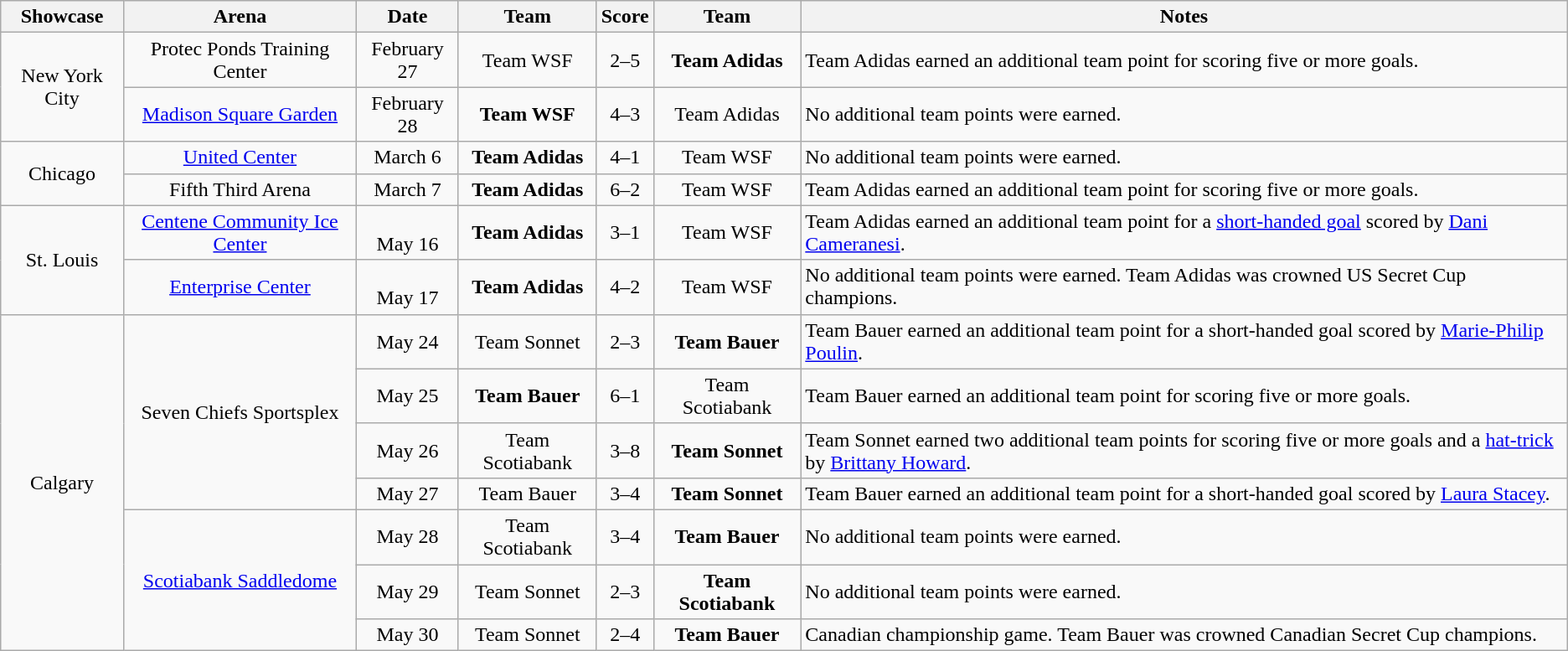<table class="wikitable" style="text-align:center">
<tr>
<th>Showcase</th>
<th>Arena</th>
<th>Date</th>
<th>Team</th>
<th>Score</th>
<th>Team</th>
<th>Notes</th>
</tr>
<tr>
<td rowspan=2>New York City</td>
<td>Protec Ponds Training Center</td>
<td>February 27</td>
<td>Team WSF</td>
<td>2–5</td>
<td><strong>Team Adidas</strong></td>
<td align=left>Team Adidas earned an additional team point for scoring five or more goals.</td>
</tr>
<tr>
<td><a href='#'>Madison Square Garden</a></td>
<td>February 28</td>
<td><strong>Team WSF</strong></td>
<td>4–3</td>
<td>Team Adidas</td>
<td align=left>No additional team points were earned.</td>
</tr>
<tr>
<td rowspan=2>Chicago</td>
<td><a href='#'>United Center</a></td>
<td>March 6</td>
<td><strong>Team Adidas</strong></td>
<td>4–1</td>
<td>Team WSF</td>
<td align=left>No additional team points were earned.</td>
</tr>
<tr>
<td>Fifth Third Arena</td>
<td>March 7</td>
<td><strong>Team Adidas</strong></td>
<td>6–2</td>
<td>Team WSF</td>
<td align=left>Team Adidas earned an additional team point for scoring five or more goals.</td>
</tr>
<tr>
<td rowspan=2>St. Louis</td>
<td><a href='#'>Centene Community Ice Center</a></td>
<td><br>May 16</td>
<td><strong>Team Adidas</strong></td>
<td>3–1</td>
<td>Team WSF</td>
<td align=left>Team Adidas earned an additional team point for a <a href='#'>short-handed goal</a> scored by <a href='#'>Dani Cameranesi</a>.</td>
</tr>
<tr>
<td><a href='#'>Enterprise Center</a></td>
<td><br>May 17</td>
<td><strong>Team Adidas</strong></td>
<td>4–2</td>
<td>Team WSF</td>
<td align=left>No additional team points were earned. Team Adidas was crowned US Secret Cup champions.</td>
</tr>
<tr>
<td rowspan=7>Calgary</td>
<td rowspan=4>Seven Chiefs Sportsplex</td>
<td>May 24</td>
<td>Team Sonnet</td>
<td>2–3</td>
<td><strong>Team Bauer</strong></td>
<td align=left>Team Bauer earned an additional team point for a short-handed goal scored by <a href='#'>Marie-Philip Poulin</a>.</td>
</tr>
<tr>
<td>May 25</td>
<td><strong>Team Bauer</strong></td>
<td>6–1</td>
<td>Team Scotiabank</td>
<td align=left>Team Bauer earned an additional team point for scoring five or more goals.</td>
</tr>
<tr>
<td>May 26</td>
<td>Team Scotiabank</td>
<td>3–8</td>
<td><strong>Team Sonnet</strong></td>
<td align=left>Team Sonnet earned two additional team points for scoring five or more goals and a <a href='#'>hat-trick</a> by <a href='#'>Brittany Howard</a>.</td>
</tr>
<tr>
<td>May 27</td>
<td>Team Bauer</td>
<td>3–4</td>
<td><strong>Team Sonnet</strong></td>
<td align=left>Team Bauer earned an additional team point for a short-handed goal scored by <a href='#'>Laura Stacey</a>.</td>
</tr>
<tr>
<td rowspan=3><a href='#'>Scotiabank Saddledome</a></td>
<td>May 28</td>
<td>Team Scotiabank</td>
<td>3–4</td>
<td><strong>Team Bauer</strong></td>
<td align=left>No additional team points were earned.</td>
</tr>
<tr>
<td>May 29</td>
<td>Team Sonnet</td>
<td>2–3</td>
<td><strong>Team Scotiabank</strong></td>
<td align=left>No additional team points were earned.</td>
</tr>
<tr>
<td>May 30</td>
<td>Team Sonnet</td>
<td>2–4</td>
<td><strong>Team Bauer</strong></td>
<td align=left>Canadian championship game. Team Bauer was crowned Canadian Secret Cup champions.</td>
</tr>
</table>
